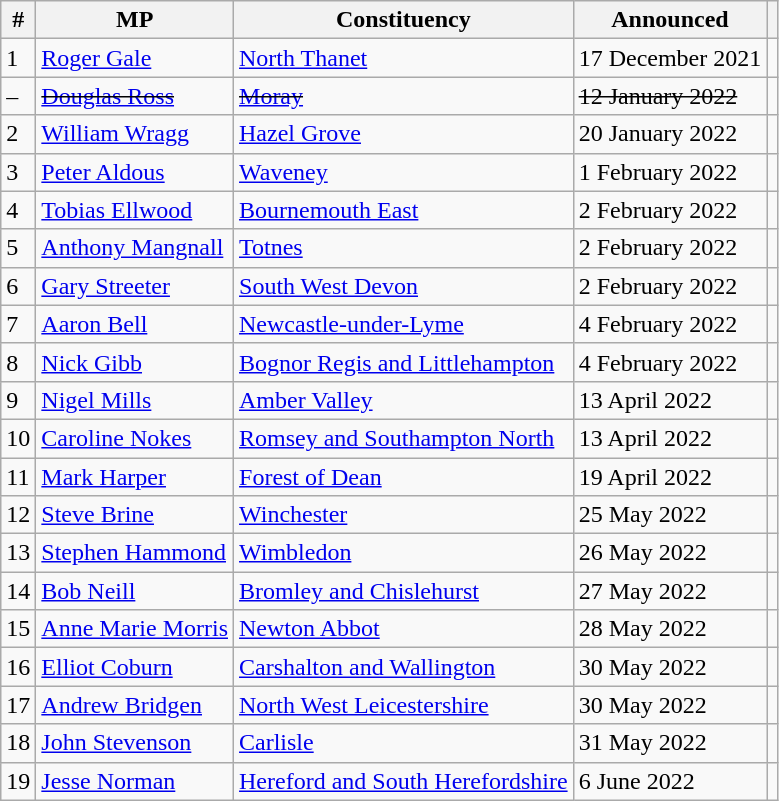<table class="wikitable mw-collapsible mw-collapsed">
<tr>
<th>#</th>
<th>MP</th>
<th>Constituency</th>
<th>Announced</th>
<th></th>
</tr>
<tr>
<td>1</td>
<td><a href='#'>Roger Gale</a></td>
<td><a href='#'>North Thanet</a></td>
<td>17 December 2021</td>
<td></td>
</tr>
<tr>
<td>–</td>
<td><s><a href='#'>Douglas Ross</a></s></td>
<td><s><a href='#'>Moray</a></s></td>
<td><s>12 January 2022</s></td>
<td></td>
</tr>
<tr>
<td>2</td>
<td><a href='#'>William Wragg</a></td>
<td><a href='#'>Hazel Grove</a></td>
<td>20 January 2022</td>
<td></td>
</tr>
<tr>
<td>3</td>
<td><a href='#'>Peter Aldous</a></td>
<td><a href='#'>Waveney</a></td>
<td>1 February 2022</td>
<td></td>
</tr>
<tr>
<td>4</td>
<td><a href='#'>Tobias Ellwood</a></td>
<td><a href='#'>Bournemouth East</a></td>
<td>2 February 2022</td>
<td></td>
</tr>
<tr>
<td>5</td>
<td><a href='#'>Anthony Mangnall</a></td>
<td><a href='#'>Totnes</a></td>
<td>2 February 2022</td>
<td></td>
</tr>
<tr>
<td>6</td>
<td><a href='#'>Gary Streeter</a></td>
<td><a href='#'>South West Devon</a></td>
<td>2 February 2022</td>
<td></td>
</tr>
<tr>
<td>7</td>
<td><a href='#'>Aaron Bell</a></td>
<td><a href='#'>Newcastle-under-Lyme</a></td>
<td>4 February 2022</td>
<td></td>
</tr>
<tr>
<td>8</td>
<td><a href='#'>Nick Gibb</a></td>
<td><a href='#'>Bognor Regis and Littlehampton</a></td>
<td>4 February 2022</td>
<td></td>
</tr>
<tr>
<td>9</td>
<td><a href='#'>Nigel Mills</a></td>
<td><a href='#'>Amber Valley</a></td>
<td>13 April 2022</td>
<td></td>
</tr>
<tr>
<td>10</td>
<td><a href='#'>Caroline Nokes</a></td>
<td><a href='#'>Romsey and Southampton North</a></td>
<td>13 April 2022</td>
<td></td>
</tr>
<tr>
<td>11</td>
<td><a href='#'>Mark Harper</a></td>
<td><a href='#'>Forest of Dean</a></td>
<td>19 April 2022</td>
<td></td>
</tr>
<tr>
<td>12</td>
<td><a href='#'>Steve Brine</a></td>
<td><a href='#'>Winchester</a></td>
<td>25 May 2022</td>
<td></td>
</tr>
<tr>
<td>13</td>
<td><a href='#'>Stephen Hammond</a></td>
<td><a href='#'>Wimbledon</a></td>
<td>26 May 2022</td>
<td></td>
</tr>
<tr>
<td>14</td>
<td><a href='#'>Bob Neill</a></td>
<td><a href='#'>Bromley and Chislehurst</a></td>
<td>27 May 2022</td>
<td></td>
</tr>
<tr>
<td>15</td>
<td><a href='#'>Anne Marie Morris</a></td>
<td><a href='#'>Newton Abbot</a></td>
<td>28 May 2022</td>
<td></td>
</tr>
<tr>
<td>16</td>
<td><a href='#'>Elliot Coburn</a></td>
<td><a href='#'>Carshalton and Wallington</a></td>
<td>30 May 2022</td>
<td></td>
</tr>
<tr>
<td>17</td>
<td><a href='#'>Andrew Bridgen</a></td>
<td><a href='#'>North West Leicestershire</a></td>
<td>30 May 2022</td>
<td></td>
</tr>
<tr>
<td>18</td>
<td><a href='#'>John Stevenson</a></td>
<td><a href='#'>Carlisle</a></td>
<td>31 May 2022</td>
<td></td>
</tr>
<tr>
<td>19</td>
<td><a href='#'>Jesse Norman</a></td>
<td><a href='#'>Hereford and South Herefordshire</a></td>
<td>6 June 2022</td>
<td></td>
</tr>
</table>
